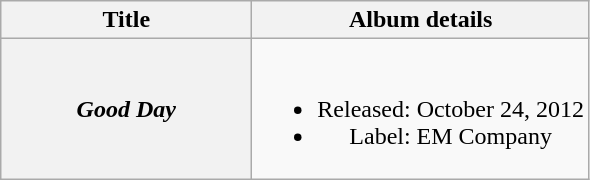<table class="wikitable plainrowheaders" style="text-align:center;">
<tr>
<th rowspan="1" scope="col" style="width:10em;">Title</th>
<th rowspan="1" scope="col">Album details</th>
</tr>
<tr>
<th scope="row"><em>Good Day</em></th>
<td><br><ul><li>Released: October 24, 2012</li><li>Label: EM Company</li></ul></td>
</tr>
</table>
